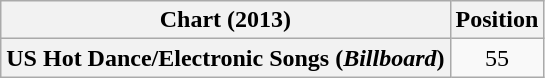<table class="wikitable plainrowheaders" style="text-align:center">
<tr>
<th scope="col">Chart (2013)</th>
<th scope="col">Position</th>
</tr>
<tr>
<th scope="row">US Hot Dance/Electronic Songs (<em>Billboard</em>)</th>
<td>55</td>
</tr>
</table>
